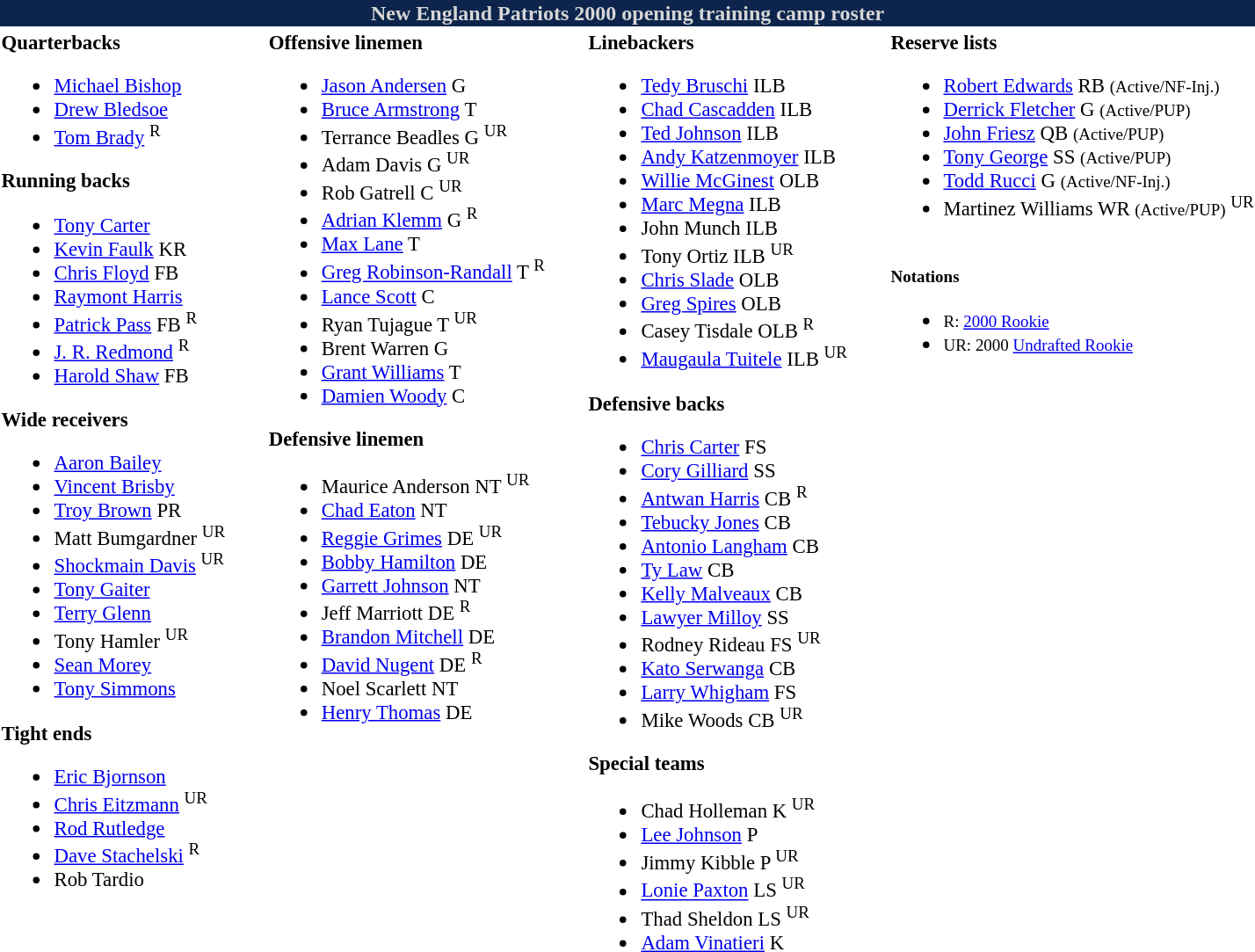<table class="toccolours" style="text-align: left;">
<tr>
<th colspan="9" style="background-color: #0d254c; color: #d6d6d6; text-align: center;">New England Patriots 2000 opening training camp roster</th>
</tr>
<tr>
<td style="font-size: 95%;" valign="top"><strong>Quarterbacks</strong><br><ul><li> <a href='#'>Michael Bishop</a></li><li> <a href='#'>Drew Bledsoe</a></li><li> <a href='#'>Tom Brady</a> <sup>R</sup></li></ul><strong>Running backs</strong><ul><li> <a href='#'>Tony Carter</a></li><li> <a href='#'>Kevin Faulk</a> KR</li><li> <a href='#'>Chris Floyd</a> FB</li><li> <a href='#'>Raymont Harris</a></li><li> <a href='#'>Patrick Pass</a> FB <sup>R</sup></li><li> <a href='#'>J. R. Redmond</a> <sup>R</sup></li><li> <a href='#'>Harold Shaw</a> FB</li></ul><strong>Wide receivers</strong><ul><li> <a href='#'>Aaron Bailey</a></li><li> <a href='#'>Vincent Brisby</a></li><li> <a href='#'>Troy Brown</a> PR</li><li> Matt Bumgardner <sup>UR</sup></li><li> <a href='#'>Shockmain Davis</a> <sup>UR</sup></li><li> <a href='#'>Tony Gaiter</a></li><li> <a href='#'>Terry Glenn</a></li><li> Tony Hamler <sup>UR</sup></li><li> <a href='#'>Sean Morey</a></li><li> <a href='#'>Tony Simmons</a></li></ul><strong>Tight ends</strong><ul><li> <a href='#'>Eric Bjornson</a></li><li> <a href='#'>Chris Eitzmann</a> <sup>UR</sup></li><li> <a href='#'>Rod Rutledge</a></li><li> <a href='#'>Dave Stachelski</a> <sup>R</sup></li><li> Rob Tardio</li></ul></td>
<td style="width: 25px;"></td>
<td style="font-size: 95%;" valign="top"><strong>Offensive linemen</strong><br><ul><li> <a href='#'>Jason Andersen</a> G</li><li> <a href='#'>Bruce Armstrong</a> T</li><li> Terrance Beadles G <sup>UR</sup></li><li> Adam Davis G <sup>UR</sup></li><li> Rob Gatrell C <sup>UR</sup></li><li> <a href='#'>Adrian Klemm</a> G <sup>R</sup></li><li> <a href='#'>Max Lane</a> T</li><li> <a href='#'>Greg Robinson-Randall</a> T <sup>R</sup></li><li> <a href='#'>Lance Scott</a> C</li><li> Ryan Tujague T <sup>UR</sup></li><li> Brent Warren G</li><li> <a href='#'>Grant Williams</a> T</li><li> <a href='#'>Damien Woody</a> C</li></ul><strong>Defensive linemen</strong><ul><li> Maurice Anderson NT <sup>UR</sup></li><li> <a href='#'>Chad Eaton</a> NT</li><li> <a href='#'>Reggie Grimes</a> DE <sup>UR</sup></li><li> <a href='#'>Bobby Hamilton</a> DE</li><li> <a href='#'>Garrett Johnson</a> NT</li><li> Jeff Marriott DE <sup>R</sup></li><li> <a href='#'>Brandon Mitchell</a> DE</li><li> <a href='#'>David Nugent</a> DE <sup>R</sup></li><li> Noel Scarlett NT</li><li> <a href='#'>Henry Thomas</a> DE</li></ul></td>
<td style="width: 25px;"></td>
<td style="font-size: 95%;" valign="top"><strong>Linebackers</strong><br><ul><li> <a href='#'>Tedy Bruschi</a> ILB</li><li> <a href='#'>Chad Cascadden</a> ILB</li><li> <a href='#'>Ted Johnson</a> ILB</li><li> <a href='#'>Andy Katzenmoyer</a> ILB</li><li> <a href='#'>Willie McGinest</a> OLB</li><li> <a href='#'>Marc Megna</a> ILB</li><li> John Munch ILB</li><li> Tony Ortiz ILB <sup>UR</sup></li><li> <a href='#'>Chris Slade</a> OLB</li><li> <a href='#'>Greg Spires</a> OLB</li><li> Casey Tisdale OLB <sup>R</sup></li><li> <a href='#'>Maugaula Tuitele</a> ILB <sup>UR</sup></li></ul><strong>Defensive backs</strong><ul><li> <a href='#'>Chris Carter</a> FS</li><li> <a href='#'>Cory Gilliard</a> SS</li><li> <a href='#'>Antwan Harris</a> CB <sup>R</sup></li><li> <a href='#'>Tebucky Jones</a> CB</li><li> <a href='#'>Antonio Langham</a> CB</li><li> <a href='#'>Ty Law</a> CB</li><li> <a href='#'>Kelly Malveaux</a> CB</li><li> <a href='#'>Lawyer Milloy</a> SS</li><li> Rodney Rideau FS <sup>UR</sup></li><li> <a href='#'>Kato Serwanga</a> CB</li><li> <a href='#'>Larry Whigham</a> FS</li><li> Mike Woods CB <sup>UR</sup></li></ul><strong>Special teams</strong><ul><li> Chad Holleman K <sup>UR</sup></li><li> <a href='#'>Lee Johnson</a> P</li><li> Jimmy Kibble P <sup>UR</sup></li><li> <a href='#'>Lonie Paxton</a> LS <sup>UR</sup></li><li> Thad Sheldon LS <sup>UR</sup></li><li> <a href='#'>Adam Vinatieri</a> K</li></ul></td>
<td style="width: 25px;"></td>
<td style="font-size: 95%;" valign="top"><strong>Reserve lists</strong><br><ul><li> <a href='#'>Robert Edwards</a> RB <small>(Active/NF-Inj.)</small> </li><li> <a href='#'>Derrick Fletcher</a> G <small>(Active/PUP)</small> </li><li> <a href='#'>John Friesz</a> QB <small>(Active/PUP)</small> </li><li> <a href='#'>Tony George</a> SS <small>(Active/PUP)</small> </li><li> <a href='#'>Todd Rucci</a> G <small>(Active/NF-Inj.)</small> </li><li> Martinez Williams WR <small>(Active/PUP)</small> <sup>UR</sup> </li></ul><br>
<small><strong>Notations</strong></small><ul><li><small>R: <a href='#'>2000 Rookie</a></small></li><li><small>UR: 2000 <a href='#'>Undrafted Rookie</a></small></li></ul></td>
</tr>
</table>
